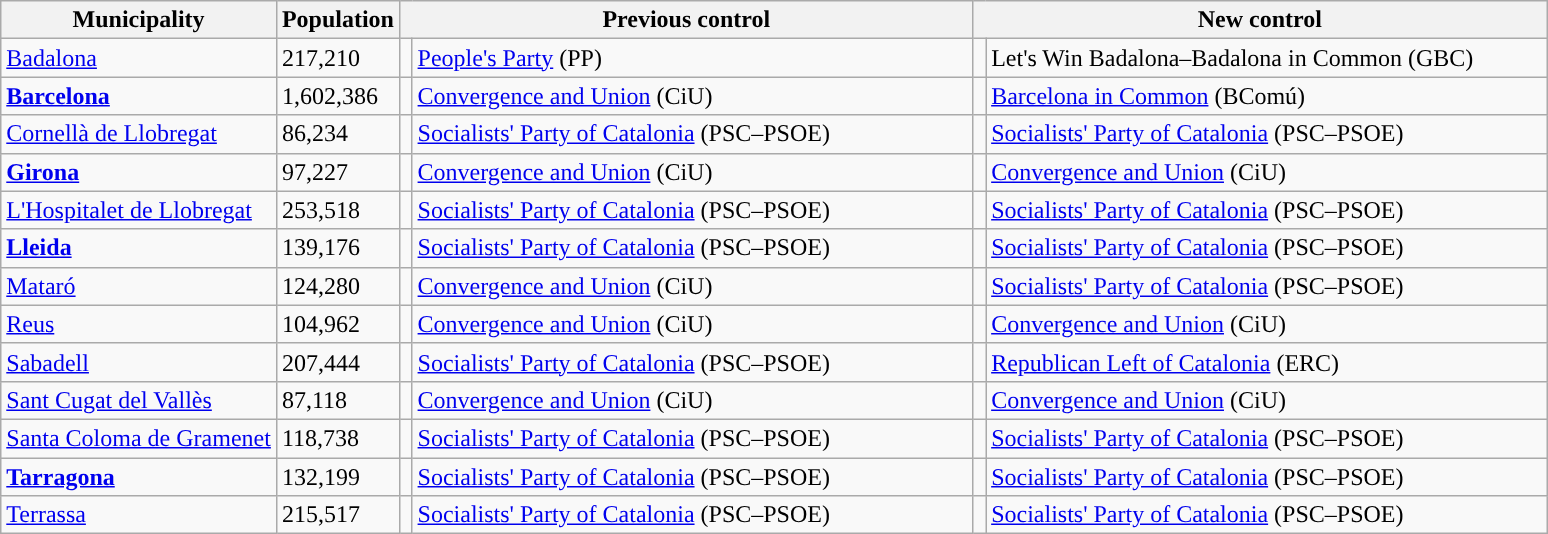<table class="wikitable sortable">
<tr>
<th>Municipality</th>
<th>Population</th>
<th colspan="2" style="width:375px;">Previous control</th>
<th colspan="2" style="width:375px;">New control</th>
</tr>
<tr>
<td><a href='#'>Badalona</a></td>
<td>217,210</td>
<td width="1" style="color:inherit;background:"></td>
<td><a href='#'>People's Party</a> (PP)</td>
<td width="1" style="color:inherit;background:"></td>
<td>Let's Win Badalona–Badalona in Common (GBC) </td>
</tr>
<tr>
<td><strong><a href='#'>Barcelona</a></strong></td>
<td>1,602,386</td>
<td style="color:inherit;background:"></td>
<td><a href='#'>Convergence and Union</a> (CiU)</td>
<td style="color:inherit;background:"></td>
<td><a href='#'>Barcelona in Common</a> (BComú)</td>
</tr>
<tr>
<td><a href='#'>Cornellà de Llobregat</a></td>
<td>86,234</td>
<td style="color:inherit;background:"></td>
<td><a href='#'>Socialists' Party of Catalonia</a> (PSC–PSOE)</td>
<td style="color:inherit;background:"></td>
<td><a href='#'>Socialists' Party of Catalonia</a> (PSC–PSOE)</td>
</tr>
<tr>
<td><strong><a href='#'>Girona</a></strong></td>
<td>97,227</td>
<td style="color:inherit;background:"></td>
<td><a href='#'>Convergence and Union</a> (CiU)</td>
<td style="color:inherit;background:"></td>
<td><a href='#'>Convergence and Union</a> (CiU)</td>
</tr>
<tr>
<td><a href='#'>L'Hospitalet de Llobregat</a></td>
<td>253,518</td>
<td style="color:inherit;background:"></td>
<td><a href='#'>Socialists' Party of Catalonia</a> (PSC–PSOE)</td>
<td style="color:inherit;background:"></td>
<td><a href='#'>Socialists' Party of Catalonia</a> (PSC–PSOE)</td>
</tr>
<tr>
<td><strong><a href='#'>Lleida</a></strong></td>
<td>139,176</td>
<td style="color:inherit;background:"></td>
<td><a href='#'>Socialists' Party of Catalonia</a> (PSC–PSOE)</td>
<td style="color:inherit;background:"></td>
<td><a href='#'>Socialists' Party of Catalonia</a> (PSC–PSOE)</td>
</tr>
<tr>
<td><a href='#'>Mataró</a></td>
<td>124,280</td>
<td style="color:inherit;background:"></td>
<td><a href='#'>Convergence and Union</a> (CiU)</td>
<td style="color:inherit;background:"></td>
<td><a href='#'>Socialists' Party of Catalonia</a> (PSC–PSOE)</td>
</tr>
<tr>
<td><a href='#'>Reus</a></td>
<td>104,962</td>
<td style="color:inherit;background:"></td>
<td><a href='#'>Convergence and Union</a> (CiU)</td>
<td style="color:inherit;background:"></td>
<td><a href='#'>Convergence and Union</a> (CiU)</td>
</tr>
<tr>
<td><a href='#'>Sabadell</a></td>
<td>207,444</td>
<td style="color:inherit;background:"></td>
<td><a href='#'>Socialists' Party of Catalonia</a> (PSC–PSOE)</td>
<td style="color:inherit;background:"></td>
<td><a href='#'>Republican Left of Catalonia</a> (ERC) </td>
</tr>
<tr>
<td><a href='#'>Sant Cugat del Vallès</a></td>
<td>87,118</td>
<td style="color:inherit;background:"></td>
<td><a href='#'>Convergence and Union</a> (CiU)</td>
<td style="color:inherit;background:"></td>
<td><a href='#'>Convergence and Union</a> (CiU)</td>
</tr>
<tr>
<td><a href='#'>Santa Coloma de Gramenet</a></td>
<td>118,738</td>
<td style="color:inherit;background:"></td>
<td><a href='#'>Socialists' Party of Catalonia</a> (PSC–PSOE)</td>
<td style="color:inherit;background:"></td>
<td><a href='#'>Socialists' Party of Catalonia</a> (PSC–PSOE)</td>
</tr>
<tr>
<td><strong><a href='#'>Tarragona</a></strong></td>
<td>132,199</td>
<td style="color:inherit;background:"></td>
<td><a href='#'>Socialists' Party of Catalonia</a> (PSC–PSOE)</td>
<td style="color:inherit;background:"></td>
<td><a href='#'>Socialists' Party of Catalonia</a> (PSC–PSOE)</td>
</tr>
<tr>
<td><a href='#'>Terrassa</a></td>
<td>215,517</td>
<td style="color:inherit;background:"></td>
<td><a href='#'>Socialists' Party of Catalonia</a> (PSC–PSOE)</td>
<td style="color:inherit;background:"></td>
<td><a href='#'>Socialists' Party of Catalonia</a> (PSC–PSOE)</td>
</tr>
</table>
